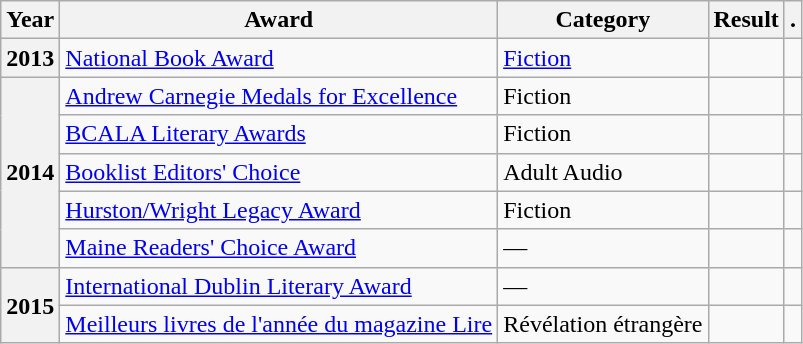<table class="wikitable sortable">
<tr>
<th>Year</th>
<th>Award</th>
<th>Category</th>
<th>Result</th>
<th>.</th>
</tr>
<tr>
<th>2013</th>
<td><a href='#'>National Book Award</a></td>
<td><a href='#'>Fiction</a></td>
<td></td>
<td></td>
</tr>
<tr>
<th rowspan="5">2014</th>
<td><a href='#'>Andrew Carnegie Medals for Excellence</a></td>
<td>Fiction</td>
<td></td>
<td></td>
</tr>
<tr>
<td><a href='#'>BCALA Literary Awards</a></td>
<td>Fiction</td>
<td></td>
<td></td>
</tr>
<tr>
<td><a href='#'>Booklist Editors' Choice</a></td>
<td>Adult Audio</td>
<td></td>
<td></td>
</tr>
<tr>
<td><a href='#'>Hurston/Wright Legacy Award</a></td>
<td>Fiction</td>
<td></td>
<td></td>
</tr>
<tr>
<td><a href='#'>Maine Readers' Choice Award</a></td>
<td>—</td>
<td></td>
<td></td>
</tr>
<tr>
<th rowspan="2">2015</th>
<td><a href='#'>International Dublin Literary Award</a></td>
<td>—</td>
<td></td>
<td></td>
</tr>
<tr>
<td><a href='#'>Meilleurs livres de l'année du magazine Lire</a></td>
<td>Révélation étrangère</td>
<td></td>
<td></td>
</tr>
</table>
